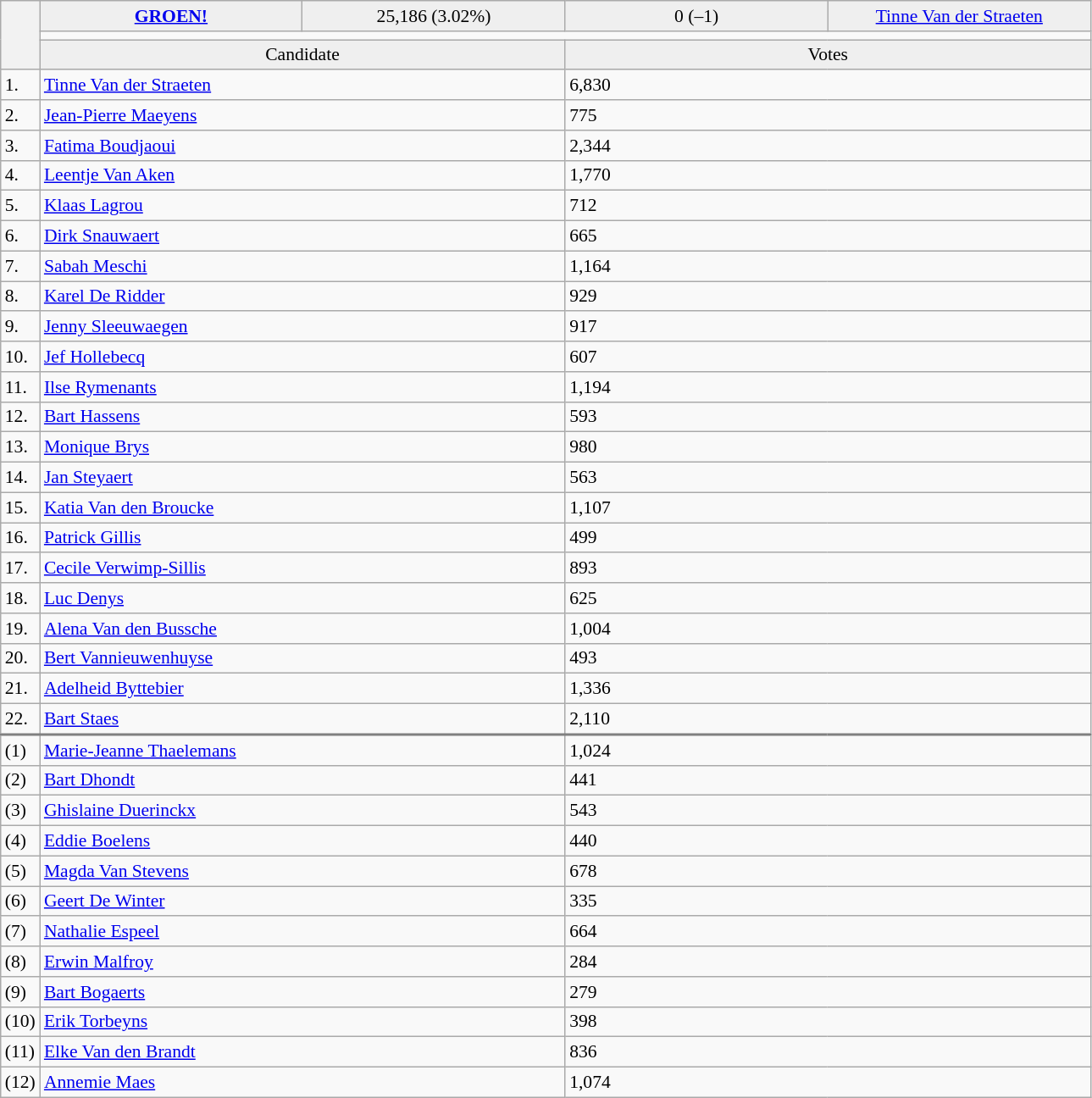<table class="wikitable collapsible collapsed" style=text-align:left;font-size:90%>
<tr>
<th rowspan=3></th>
<td bgcolor=efefef width=200 align=center><strong> <a href='#'>GROEN!</a></strong></td>
<td bgcolor=efefef width=200 align=center>25,186 (3.02%)</td>
<td bgcolor=efefef width=200 align=center>0 (–1)</td>
<td bgcolor=efefef width=200 align=center><a href='#'>Tinne Van der Straeten</a></td>
</tr>
<tr>
<td colspan=4 bgcolor=></td>
</tr>
<tr>
<td bgcolor=efefef align=center colspan=2>Candidate</td>
<td bgcolor=efefef align=center colspan=2>Votes</td>
</tr>
<tr>
<td>1.</td>
<td colspan=2><a href='#'>Tinne Van der Straeten</a></td>
<td colspan=2>6,830</td>
</tr>
<tr>
<td>2.</td>
<td colspan=2><a href='#'>Jean-Pierre Maeyens</a></td>
<td colspan=2>775</td>
</tr>
<tr>
<td>3.</td>
<td colspan=2><a href='#'>Fatima Boudjaoui</a></td>
<td colspan=2>2,344</td>
</tr>
<tr>
<td>4.</td>
<td colspan=2><a href='#'>Leentje Van Aken</a></td>
<td colspan=2>1,770</td>
</tr>
<tr>
<td>5.</td>
<td colspan=2><a href='#'>Klaas Lagrou</a></td>
<td colspan=2>712</td>
</tr>
<tr>
<td>6.</td>
<td colspan=2><a href='#'>Dirk Snauwaert</a></td>
<td colspan=2>665</td>
</tr>
<tr>
<td>7.</td>
<td colspan=2><a href='#'>Sabah Meschi</a></td>
<td colspan=2>1,164</td>
</tr>
<tr>
<td>8.</td>
<td colspan=2><a href='#'>Karel De Ridder</a></td>
<td colspan=2>929</td>
</tr>
<tr>
<td>9.</td>
<td colspan=2><a href='#'>Jenny Sleeuwaegen</a></td>
<td colspan=2>917</td>
</tr>
<tr>
<td>10.</td>
<td colspan=2><a href='#'>Jef Hollebecq</a></td>
<td colspan=2>607</td>
</tr>
<tr>
<td>11.</td>
<td colspan=2><a href='#'>Ilse Rymenants</a></td>
<td colspan=2>1,194</td>
</tr>
<tr>
<td>12.</td>
<td colspan=2><a href='#'>Bart Hassens</a></td>
<td colspan=2>593</td>
</tr>
<tr>
<td>13.</td>
<td colspan=2><a href='#'>Monique Brys</a></td>
<td colspan=2>980</td>
</tr>
<tr>
<td>14.</td>
<td colspan=2><a href='#'>Jan Steyaert</a></td>
<td colspan=2>563</td>
</tr>
<tr>
<td>15.</td>
<td colspan=2><a href='#'>Katia Van den Broucke</a></td>
<td colspan=2>1,107</td>
</tr>
<tr>
<td>16.</td>
<td colspan=2><a href='#'>Patrick Gillis</a></td>
<td colspan=2>499</td>
</tr>
<tr>
<td>17.</td>
<td colspan=2><a href='#'>Cecile Verwimp-Sillis</a></td>
<td colspan=2>893</td>
</tr>
<tr>
<td>18.</td>
<td colspan=2><a href='#'>Luc Denys</a></td>
<td colspan=2>625</td>
</tr>
<tr>
<td>19.</td>
<td colspan=2><a href='#'>Alena Van den Bussche</a></td>
<td colspan=2>1,004</td>
</tr>
<tr>
<td>20.</td>
<td colspan=2><a href='#'>Bert Vannieuwenhuyse</a></td>
<td colspan=2>493</td>
</tr>
<tr>
<td>21.</td>
<td colspan=2><a href='#'>Adelheid Byttebier</a></td>
<td colspan=2>1,336</td>
</tr>
<tr>
<td>22.</td>
<td colspan=2><a href='#'>Bart Staes</a></td>
<td colspan=2>2,110</td>
</tr>
<tr style="border-top:2px solid gray;">
<td>(1)</td>
<td colspan=2><a href='#'>Marie-Jeanne Thaelemans</a></td>
<td colspan=2>1,024</td>
</tr>
<tr>
<td>(2)</td>
<td colspan=2><a href='#'>Bart Dhondt</a></td>
<td colspan=2>441</td>
</tr>
<tr>
<td>(3)</td>
<td colspan=2><a href='#'>Ghislaine Duerinckx</a></td>
<td colspan=2>543</td>
</tr>
<tr>
<td>(4)</td>
<td colspan=2><a href='#'>Eddie Boelens</a></td>
<td colspan=2>440</td>
</tr>
<tr>
<td>(5)</td>
<td colspan=2><a href='#'>Magda Van Stevens</a></td>
<td colspan=2>678</td>
</tr>
<tr>
<td>(6)</td>
<td colspan=2><a href='#'>Geert De Winter</a></td>
<td colspan=2>335</td>
</tr>
<tr>
<td>(7)</td>
<td colspan=2><a href='#'>Nathalie Espeel</a></td>
<td colspan=2>664</td>
</tr>
<tr>
<td>(8)</td>
<td colspan=2><a href='#'>Erwin Malfroy</a></td>
<td colspan=2>284</td>
</tr>
<tr>
<td>(9)</td>
<td colspan=2><a href='#'>Bart Bogaerts</a></td>
<td colspan=2>279</td>
</tr>
<tr>
<td>(10)</td>
<td colspan=2><a href='#'>Erik Torbeyns</a></td>
<td colspan=2>398</td>
</tr>
<tr>
<td>(11)</td>
<td colspan=2><a href='#'>Elke Van den Brandt</a></td>
<td colspan=2>836</td>
</tr>
<tr>
<td>(12)</td>
<td colspan=2><a href='#'>Annemie Maes</a></td>
<td colspan=2>1,074</td>
</tr>
</table>
